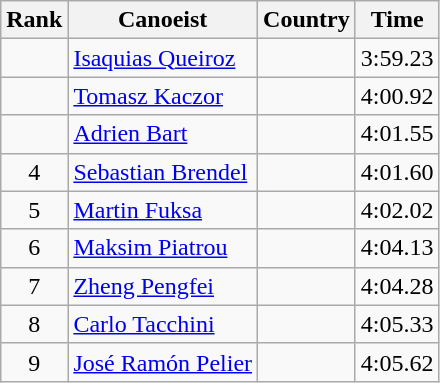<table class="wikitable" style="text-align:center">
<tr>
<th>Rank</th>
<th>Canoeist</th>
<th>Country</th>
<th>Time</th>
</tr>
<tr>
<td></td>
<td align="left"><a href='#'>Isaquias Queiroz</a></td>
<td align="left"></td>
<td>3:59.23</td>
</tr>
<tr>
<td></td>
<td align="left"><a href='#'>Tomasz Kaczor</a></td>
<td align="left"></td>
<td>4:00.92</td>
</tr>
<tr>
<td></td>
<td align="left"><a href='#'>Adrien Bart</a></td>
<td align="left"></td>
<td>4:01.55</td>
</tr>
<tr>
<td>4</td>
<td align="left"><a href='#'>Sebastian Brendel</a></td>
<td align="left"></td>
<td>4:01.60</td>
</tr>
<tr>
<td>5</td>
<td align="left"><a href='#'>Martin Fuksa</a></td>
<td align="left"></td>
<td>4:02.02</td>
</tr>
<tr>
<td>6</td>
<td align="left"><a href='#'>Maksim Piatrou</a></td>
<td align="left"></td>
<td>4:04.13</td>
</tr>
<tr>
<td>7</td>
<td align="left"><a href='#'>Zheng Pengfei</a></td>
<td align="left"></td>
<td>4:04.28</td>
</tr>
<tr>
<td>8</td>
<td align="left"><a href='#'>Carlo Tacchini</a></td>
<td align="left"></td>
<td>4:05.33</td>
</tr>
<tr>
<td>9</td>
<td align="left"><a href='#'>José Ramón Pelier</a></td>
<td align="left"></td>
<td>4:05.62</td>
</tr>
</table>
